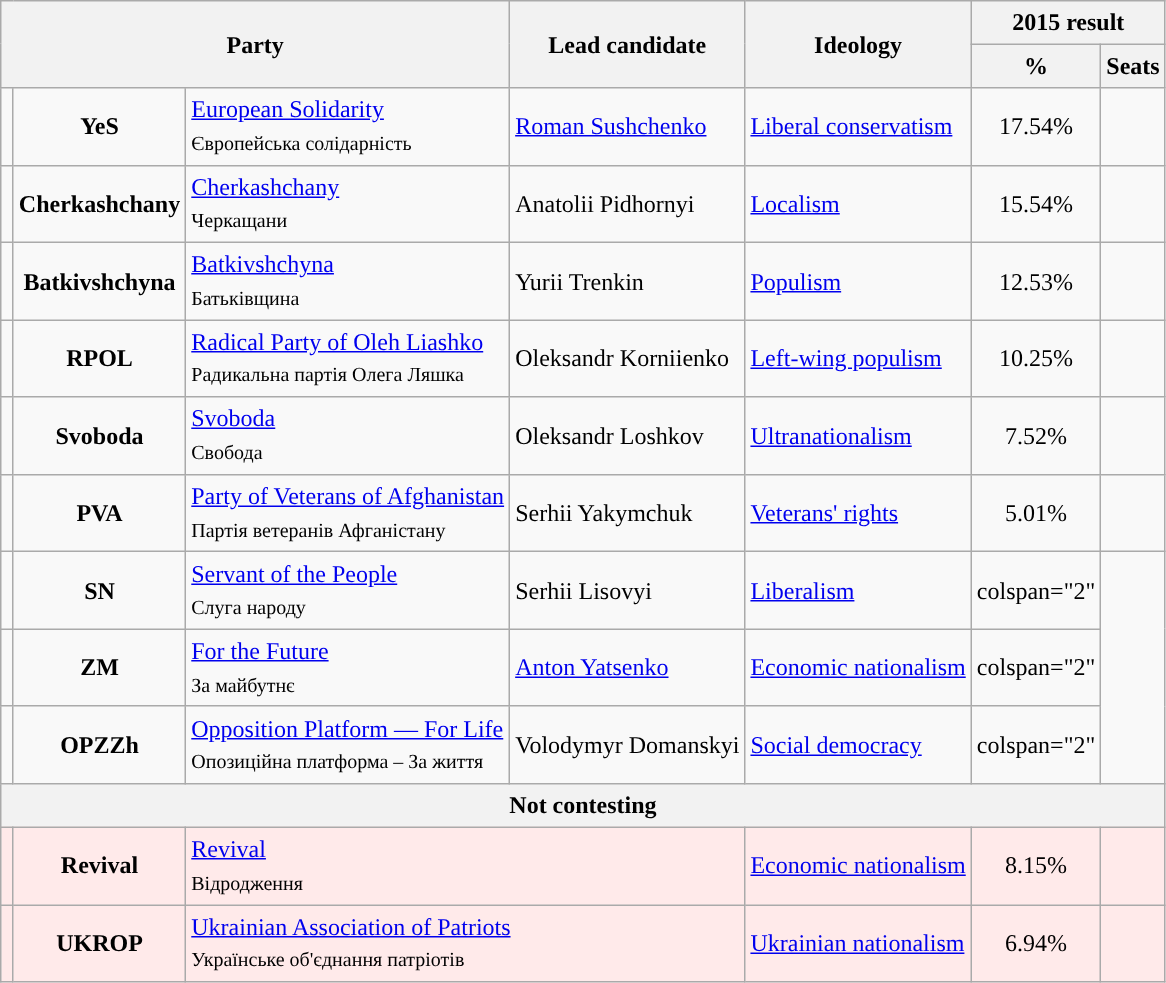<table class="wikitable" style="line-height:1.35em; text-align:left;">
<tr>
<th colspan="3" rowspan="2">Party</th>
<th rowspan="2">Lead candidate</th>
<th rowspan="2">Ideology</th>
<th colspan="2">2015 result</th>
</tr>
<tr>
<th>%</th>
<th>Seats</th>
</tr>
<tr>
<td width="1" style="color:inherit;background:"></td>
<td align="center"><strong>YeS</strong></td>
<td><a href='#'>European Solidarity</a><br><small>Європейська солідарність</small></td>
<td><a href='#'>Roman Sushchenko</a></td>
<td><a href='#'>Liberal conservatism</a></td>
<td align="center">17.54%</td>
<td></td>
</tr>
<tr>
<td style="color:inherit;background:"></td>
<td align="center"><strong>Cherkashchany</strong></td>
<td><a href='#'>Cherkashchany</a><br><small>Черкащани</small></td>
<td>Anatolii Pidhornyi</td>
<td><a href='#'>Localism</a></td>
<td align="center">15.54%</td>
<td></td>
</tr>
<tr>
<td style="color:inherit;background:"></td>
<td align="center"><strong>Batkivshchyna</strong></td>
<td><a href='#'>Batkivshchyna</a><br><small>Батьківщина</small></td>
<td>Yurii Trenkin</td>
<td><a href='#'>Populism</a></td>
<td align="center">12.53%</td>
<td></td>
</tr>
<tr>
<td style="color:inherit;background:"></td>
<td align="center"><strong>RPOL</strong></td>
<td><a href='#'>Radical Party of Oleh Liashko</a><br><small>Радикальна партія Олега Ляшка</small></td>
<td>Oleksandr Korniienko</td>
<td><a href='#'>Left-wing populism</a></td>
<td align="center">10.25%</td>
<td></td>
</tr>
<tr>
<td style="color:inherit;background:"></td>
<td align="center"><strong>Svoboda</strong></td>
<td><a href='#'>Svoboda</a><br><small>Свобода</small></td>
<td>Oleksandr Loshkov</td>
<td><a href='#'>Ultranationalism</a></td>
<td align="center">7.52%</td>
<td></td>
</tr>
<tr>
<td style="color:inherit;background:"></td>
<td align="center"><strong>PVA</strong></td>
<td><a href='#'>Party of Veterans of Afghanistan</a><br><small>Партія ветеранів Афганістану</small></td>
<td>Serhii Yakymchuk</td>
<td><a href='#'>Veterans' rights</a></td>
<td align="center">5.01%</td>
<td></td>
</tr>
<tr>
<td style="color:inherit;background:"></td>
<td align="center"><strong>SN</strong></td>
<td><a href='#'>Servant of the People</a><br><small>Слуга народу</small></td>
<td>Serhii Lisovyi</td>
<td><a href='#'>Liberalism</a></td>
<td>colspan="2" </td>
</tr>
<tr>
<td style="color:inherit;background:"></td>
<td align="center"><strong>ZM</strong></td>
<td><a href='#'>For the Future</a><br><small>За майбутнє</small></td>
<td><a href='#'>Anton Yatsenko</a></td>
<td><a href='#'>Economic nationalism</a></td>
<td>colspan="2" </td>
</tr>
<tr>
<td style="color:inherit;background:"></td>
<td align="center"><strong>OPZZh</strong></td>
<td><a href='#'>Opposition Platform — For Life</a><br><small>Опозиційна платформа – За життя</small></td>
<td>Volodymyr Domanskyi</td>
<td><a href='#'>Social democracy</a></td>
<td>colspan="2" </td>
</tr>
<tr>
<th colspan="7">Not contesting</th>
</tr>
<tr style="background:#FFEAEA;">
<td style="color:inherit;background:"></td>
<td align="center"><strong>Revival</strong></td>
<td colspan="2"><a href='#'>Revival</a><br><small>Відродження</small></td>
<td><a href='#'>Economic nationalism</a></td>
<td align="center">8.15%</td>
<td></td>
</tr>
<tr style="background:#FFEAEA;">
<td style="color:inherit;background:"></td>
<td align="center"><strong>UKROP</strong></td>
<td colspan="2"><a href='#'>Ukrainian Association of Patriots</a><br><small>Українське об'єднання патріотів</small></td>
<td><a href='#'>Ukrainian nationalism</a></td>
<td align="center">6.94%</td>
<td></td>
</tr>
</table>
